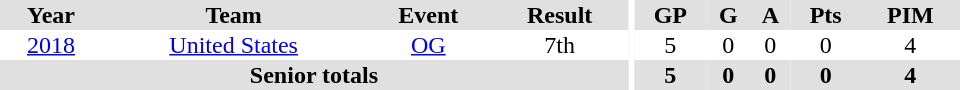<table border="0" cellpadding="1" cellspacing="0" ID="Table3" style="text-align:center; width:40em">
<tr ALIGN="center" bgcolor="#e0e0e0">
<th>Year</th>
<th>Team</th>
<th>Event</th>
<th>Result</th>
<th rowspan="99" bgcolor="#ffffff"></th>
<th>GP</th>
<th>G</th>
<th>A</th>
<th>Pts</th>
<th>PIM</th>
</tr>
<tr>
<td><a href='#'>2018</a></td>
<td><a href='#'>United States</a></td>
<td><a href='#'>OG</a></td>
<td>7th</td>
<td>5</td>
<td>0</td>
<td>0</td>
<td>0</td>
<td>4</td>
</tr>
<tr bgcolor="#e0e0e0">
<th colspan="4">Senior totals</th>
<th>5</th>
<th>0</th>
<th>0</th>
<th>0</th>
<th>4</th>
</tr>
</table>
